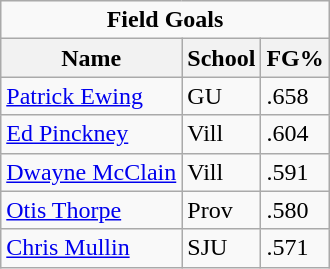<table class="wikitable">
<tr>
<td colspan=3 style="text-align:center;"><strong>Field Goals</strong></td>
</tr>
<tr>
<th>Name</th>
<th>School</th>
<th>FG%</th>
</tr>
<tr>
<td><a href='#'>Patrick Ewing</a></td>
<td>GU</td>
<td>.658</td>
</tr>
<tr>
<td><a href='#'>Ed Pinckney</a></td>
<td>Vill</td>
<td>.604</td>
</tr>
<tr>
<td><a href='#'>Dwayne McClain</a></td>
<td>Vill</td>
<td>.591</td>
</tr>
<tr>
<td><a href='#'>Otis Thorpe</a></td>
<td>Prov</td>
<td>.580</td>
</tr>
<tr>
<td><a href='#'>Chris Mullin</a></td>
<td>SJU</td>
<td>.571</td>
</tr>
</table>
